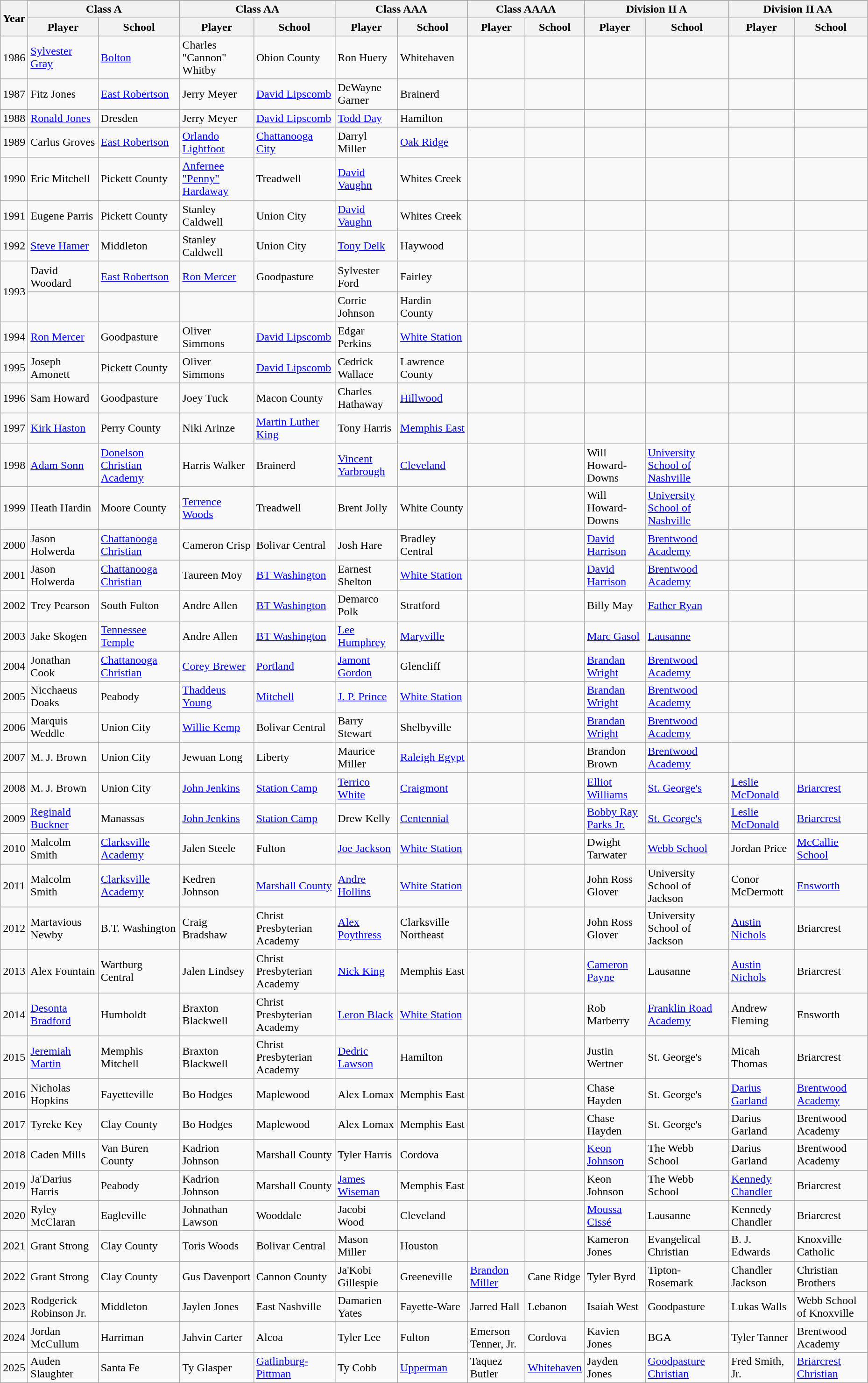<table class="wikitable" style="width:98%;">
<tr>
<th rowspan=3>Year</th>
</tr>
<tr>
<th colspan=2>Class A</th>
<th colspan=2>Class AA</th>
<th colspan=2>Class AAA</th>
<th colspan=2>Class AAAA</th>
<th colspan=2>Division II A</th>
<th colspan=2>Division II AA</th>
</tr>
<tr>
<th>Player</th>
<th>School</th>
<th>Player</th>
<th>School</th>
<th>Player</th>
<th>School</th>
<th>Player</th>
<th>School</th>
<th>Player</th>
<th>School</th>
<th>Player</th>
<th>School</th>
</tr>
<tr>
<td>1986</td>
<td><a href='#'>Sylvester Gray</a></td>
<td><a href='#'>Bolton</a></td>
<td>Charles "Cannon" Whitby</td>
<td>Obion County</td>
<td>Ron Huery</td>
<td>Whitehaven</td>
<td></td>
<td></td>
<td></td>
<td></td>
<td></td>
<td></td>
</tr>
<tr>
<td>1987</td>
<td>Fitz Jones</td>
<td><a href='#'>East Robertson</a></td>
<td>Jerry Meyer</td>
<td><a href='#'>David Lipscomb</a></td>
<td>DeWayne Garner</td>
<td>Brainerd</td>
<td></td>
<td></td>
<td></td>
<td></td>
<td></td>
<td></td>
</tr>
<tr>
<td>1988</td>
<td><a href='#'>Ronald Jones</a></td>
<td>Dresden</td>
<td>Jerry Meyer</td>
<td><a href='#'>David Lipscomb</a></td>
<td><a href='#'>Todd Day</a></td>
<td>Hamilton</td>
<td></td>
<td></td>
<td></td>
<td></td>
<td></td>
<td></td>
</tr>
<tr>
<td>1989</td>
<td>Carlus Groves</td>
<td><a href='#'>East Robertson</a></td>
<td><a href='#'>Orlando Lightfoot</a></td>
<td><a href='#'>Chattanooga City</a></td>
<td>Darryl Miller</td>
<td><a href='#'>Oak Ridge</a></td>
<td></td>
<td></td>
<td></td>
<td></td>
<td></td>
<td></td>
</tr>
<tr>
<td>1990</td>
<td>Eric Mitchell</td>
<td>Pickett County</td>
<td><a href='#'>Anfernee "Penny" Hardaway</a></td>
<td>Treadwell</td>
<td><a href='#'>David Vaughn</a></td>
<td>Whites Creek</td>
<td></td>
<td></td>
<td></td>
<td></td>
<td></td>
<td></td>
</tr>
<tr>
<td>1991</td>
<td>Eugene Parris</td>
<td>Pickett County</td>
<td>Stanley Caldwell</td>
<td>Union City</td>
<td><a href='#'>David Vaughn</a></td>
<td>Whites Creek</td>
<td></td>
<td></td>
<td></td>
<td></td>
<td></td>
<td></td>
</tr>
<tr>
<td>1992</td>
<td><a href='#'>Steve Hamer</a></td>
<td>Middleton</td>
<td>Stanley Caldwell</td>
<td>Union City</td>
<td><a href='#'>Tony Delk</a></td>
<td>Haywood</td>
<td></td>
<td></td>
<td></td>
<td></td>
<td></td>
<td></td>
</tr>
<tr>
<td rowspan=2 valign=middle>1993</td>
<td>David Woodard</td>
<td><a href='#'>East Robertson</a></td>
<td><a href='#'>Ron Mercer</a></td>
<td>Goodpasture</td>
<td>Sylvester Ford</td>
<td>Fairley</td>
<td></td>
<td></td>
<td></td>
<td></td>
<td></td>
<td></td>
</tr>
<tr>
<td></td>
<td></td>
<td></td>
<td></td>
<td>Corrie Johnson</td>
<td>Hardin County</td>
<td></td>
<td></td>
<td></td>
<td></td>
<td></td>
<td></td>
</tr>
<tr>
<td>1994</td>
<td><a href='#'>Ron Mercer</a></td>
<td>Goodpasture</td>
<td>Oliver Simmons</td>
<td><a href='#'>David Lipscomb</a></td>
<td>Edgar Perkins</td>
<td><a href='#'>White Station</a></td>
<td></td>
<td></td>
<td></td>
<td></td>
<td></td>
<td></td>
</tr>
<tr>
<td>1995</td>
<td>Joseph Amonett</td>
<td>Pickett County</td>
<td>Oliver Simmons</td>
<td><a href='#'>David Lipscomb</a></td>
<td>Cedrick Wallace</td>
<td>Lawrence County</td>
<td></td>
<td></td>
<td></td>
<td></td>
<td></td>
<td></td>
</tr>
<tr>
<td>1996</td>
<td>Sam Howard</td>
<td>Goodpasture</td>
<td>Joey Tuck</td>
<td>Macon County</td>
<td>Charles Hathaway</td>
<td><a href='#'>Hillwood</a></td>
<td></td>
<td></td>
<td></td>
<td></td>
<td></td>
<td></td>
</tr>
<tr>
<td>1997</td>
<td><a href='#'>Kirk Haston</a></td>
<td>Perry County</td>
<td>Niki Arinze</td>
<td><a href='#'>Martin Luther King</a></td>
<td>Tony Harris</td>
<td><a href='#'>Memphis East</a></td>
<td></td>
<td></td>
<td></td>
<td></td>
<td></td>
<td></td>
</tr>
<tr>
<td>1998</td>
<td><a href='#'>Adam Sonn</a></td>
<td><a href='#'>Donelson Christian Academy</a></td>
<td>Harris Walker</td>
<td>Brainerd</td>
<td><a href='#'>Vincent Yarbrough</a></td>
<td><a href='#'>Cleveland</a></td>
<td></td>
<td></td>
<td>Will Howard-Downs</td>
<td><a href='#'>University School of Nashville</a></td>
<td></td>
<td></td>
</tr>
<tr>
<td>1999</td>
<td>Heath Hardin</td>
<td>Moore County</td>
<td><a href='#'>Terrence Woods</a></td>
<td>Treadwell</td>
<td>Brent Jolly</td>
<td>White County</td>
<td></td>
<td></td>
<td>Will Howard-Downs</td>
<td><a href='#'>University School of Nashville</a></td>
<td></td>
<td></td>
</tr>
<tr>
<td>2000</td>
<td>Jason Holwerda</td>
<td><a href='#'>Chattanooga Christian</a></td>
<td>Cameron Crisp</td>
<td>Bolivar Central</td>
<td>Josh Hare</td>
<td>Bradley Central</td>
<td></td>
<td></td>
<td><a href='#'>David Harrison</a></td>
<td><a href='#'>Brentwood Academy</a></td>
<td></td>
<td></td>
</tr>
<tr>
<td>2001</td>
<td>Jason Holwerda</td>
<td><a href='#'>Chattanooga Christian</a></td>
<td>Taureen Moy</td>
<td><a href='#'>BT Washington</a></td>
<td>Earnest Shelton</td>
<td><a href='#'>White Station</a></td>
<td></td>
<td></td>
<td><a href='#'>David Harrison</a></td>
<td><a href='#'>Brentwood Academy</a></td>
<td></td>
<td></td>
</tr>
<tr>
<td>2002</td>
<td>Trey Pearson</td>
<td>South Fulton</td>
<td>Andre Allen</td>
<td><a href='#'>BT Washington</a></td>
<td>Demarco Polk</td>
<td>Stratford</td>
<td></td>
<td></td>
<td>Billy May</td>
<td><a href='#'>Father Ryan</a></td>
<td></td>
<td></td>
</tr>
<tr>
<td>2003</td>
<td>Jake Skogen</td>
<td><a href='#'>Tennessee Temple</a></td>
<td>Andre Allen</td>
<td><a href='#'>BT Washington</a></td>
<td><a href='#'>Lee Humphrey</a></td>
<td><a href='#'>Maryville</a></td>
<td></td>
<td></td>
<td><a href='#'>Marc Gasol</a></td>
<td><a href='#'>Lausanne</a></td>
<td></td>
<td></td>
</tr>
<tr>
<td>2004</td>
<td>Jonathan Cook</td>
<td><a href='#'>Chattanooga Christian</a></td>
<td><a href='#'>Corey Brewer</a></td>
<td><a href='#'>Portland</a></td>
<td><a href='#'>Jamont Gordon</a></td>
<td>Glencliff</td>
<td></td>
<td></td>
<td><a href='#'>Brandan Wright</a></td>
<td><a href='#'>Brentwood Academy</a></td>
<td></td>
<td></td>
</tr>
<tr>
<td>2005</td>
<td>Nicchaeus Doaks</td>
<td>Peabody</td>
<td><a href='#'>Thaddeus Young</a></td>
<td><a href='#'>Mitchell</a></td>
<td><a href='#'>J. P. Prince</a></td>
<td><a href='#'>White Station</a></td>
<td></td>
<td></td>
<td><a href='#'>Brandan Wright</a></td>
<td><a href='#'>Brentwood Academy</a></td>
<td></td>
<td></td>
</tr>
<tr>
<td>2006</td>
<td>Marquis Weddle</td>
<td>Union City</td>
<td><a href='#'>Willie Kemp</a></td>
<td>Bolivar Central</td>
<td>Barry Stewart</td>
<td>Shelbyville</td>
<td></td>
<td></td>
<td><a href='#'>Brandan Wright</a></td>
<td><a href='#'>Brentwood Academy</a></td>
<td></td>
<td></td>
</tr>
<tr>
<td>2007</td>
<td>M. J. Brown</td>
<td>Union City</td>
<td>Jewuan Long</td>
<td>Liberty</td>
<td>Maurice Miller</td>
<td><a href='#'>Raleigh Egypt</a></td>
<td></td>
<td></td>
<td>Brandon Brown</td>
<td><a href='#'>Brentwood Academy</a></td>
<td></td>
<td></td>
</tr>
<tr>
<td>2008</td>
<td>M. J. Brown</td>
<td>Union City</td>
<td><a href='#'>John Jenkins</a></td>
<td><a href='#'>Station Camp</a></td>
<td><a href='#'>Terrico White</a></td>
<td><a href='#'>Craigmont</a></td>
<td></td>
<td></td>
<td><a href='#'>Elliot Williams</a></td>
<td><a href='#'>St. George's</a></td>
<td><a href='#'>Leslie McDonald</a></td>
<td><a href='#'>Briarcrest</a></td>
</tr>
<tr>
<td>2009</td>
<td><a href='#'>Reginald Buckner</a></td>
<td>Manassas</td>
<td><a href='#'>John Jenkins</a></td>
<td><a href='#'>Station Camp</a></td>
<td>Drew Kelly</td>
<td><a href='#'>Centennial</a></td>
<td></td>
<td></td>
<td><a href='#'>Bobby Ray Parks Jr.</a></td>
<td><a href='#'>St. George's</a></td>
<td><a href='#'>Leslie McDonald</a></td>
<td><a href='#'>Briarcrest</a></td>
</tr>
<tr>
<td>2010</td>
<td>Malcolm Smith</td>
<td><a href='#'>Clarksville Academy</a></td>
<td>Jalen Steele</td>
<td>Fulton</td>
<td><a href='#'>Joe Jackson</a></td>
<td><a href='#'>White Station</a></td>
<td></td>
<td></td>
<td>Dwight Tarwater</td>
<td><a href='#'>Webb School</a></td>
<td>Jordan Price</td>
<td><a href='#'>McCallie School</a></td>
</tr>
<tr>
<td>2011</td>
<td>Malcolm Smith</td>
<td><a href='#'>Clarksville Academy</a></td>
<td>Kedren Johnson</td>
<td><a href='#'>Marshall County</a></td>
<td><a href='#'>Andre Hollins</a></td>
<td><a href='#'>White Station</a></td>
<td></td>
<td></td>
<td>John Ross Glover</td>
<td>University School of Jackson</td>
<td>Conor McDermott</td>
<td><a href='#'>Ensworth</a></td>
</tr>
<tr>
<td>2012</td>
<td>Martavious Newby</td>
<td>B.T. Washington</td>
<td>Craig Bradshaw</td>
<td>Christ Presbyterian Academy</td>
<td><a href='#'>Alex Poythress</a></td>
<td>Clarksville Northeast</td>
<td></td>
<td></td>
<td>John Ross Glover</td>
<td>University School of Jackson</td>
<td><a href='#'>Austin Nichols</a></td>
<td>Briarcrest</td>
</tr>
<tr>
<td>2013</td>
<td>Alex Fountain</td>
<td>Wartburg Central</td>
<td>Jalen Lindsey</td>
<td>Christ Presbyterian Academy</td>
<td><a href='#'>Nick King</a></td>
<td>Memphis East</td>
<td></td>
<td></td>
<td><a href='#'>Cameron Payne</a></td>
<td>Lausanne</td>
<td><a href='#'>Austin Nichols</a></td>
<td>Briarcrest</td>
</tr>
<tr>
<td>2014</td>
<td><a href='#'>Desonta Bradford</a></td>
<td>Humboldt</td>
<td>Braxton Blackwell</td>
<td>Christ Presbyterian Academy</td>
<td><a href='#'>Leron Black</a></td>
<td><a href='#'>White Station</a></td>
<td></td>
<td></td>
<td>Rob Marberry</td>
<td><a href='#'>Franklin Road Academy</a></td>
<td>Andrew Fleming</td>
<td>Ensworth</td>
</tr>
<tr>
<td>2015</td>
<td><a href='#'>Jeremiah Martin</a></td>
<td>Memphis Mitchell</td>
<td>Braxton Blackwell</td>
<td>Christ Presbyterian Academy</td>
<td><a href='#'>Dedric Lawson</a></td>
<td>Hamilton</td>
<td></td>
<td></td>
<td>Justin Wertner</td>
<td>St. George's</td>
<td>Micah Thomas</td>
<td>Briarcrest</td>
</tr>
<tr>
<td>2016</td>
<td>Nicholas Hopkins</td>
<td>Fayetteville</td>
<td>Bo Hodges</td>
<td>Maplewood</td>
<td>Alex Lomax</td>
<td>Memphis East</td>
<td></td>
<td></td>
<td>Chase Hayden</td>
<td>St. George's</td>
<td><a href='#'>Darius Garland</a></td>
<td><a href='#'>Brentwood Academy</a></td>
</tr>
<tr>
<td>2017</td>
<td>Tyreke Key</td>
<td>Clay County</td>
<td>Bo Hodges</td>
<td>Maplewood</td>
<td>Alex Lomax</td>
<td>Memphis East</td>
<td></td>
<td></td>
<td>Chase Hayden</td>
<td>St. George's</td>
<td>Darius Garland</td>
<td>Brentwood Academy</td>
</tr>
<tr>
<td>2018</td>
<td>Caden Mills</td>
<td>Van Buren County</td>
<td>Kadrion Johnson</td>
<td>Marshall County</td>
<td>Tyler Harris</td>
<td>Cordova</td>
<td></td>
<td></td>
<td><a href='#'>Keon Johnson</a></td>
<td>The Webb School</td>
<td>Darius Garland</td>
<td>Brentwood Academy</td>
</tr>
<tr>
<td>2019</td>
<td>Ja'Darius Harris</td>
<td>Peabody</td>
<td>Kadrion Johnson</td>
<td>Marshall County</td>
<td><a href='#'>James Wiseman</a></td>
<td>Memphis East</td>
<td></td>
<td></td>
<td>Keon Johnson</td>
<td>The Webb School</td>
<td><a href='#'>Kennedy Chandler</a></td>
<td>Briarcrest</td>
</tr>
<tr>
<td>2020</td>
<td>Ryley McClaran</td>
<td>Eagleville</td>
<td>Johnathan Lawson</td>
<td>Wooddale</td>
<td>Jacobi Wood</td>
<td>Cleveland</td>
<td></td>
<td></td>
<td><a href='#'>Moussa Cissé</a></td>
<td>Lausanne</td>
<td>Kennedy Chandler</td>
<td>Briarcrest</td>
</tr>
<tr>
<td>2021</td>
<td>Grant Strong</td>
<td>Clay County</td>
<td>Toris Woods</td>
<td>Bolivar Central</td>
<td>Mason Miller</td>
<td>Houston</td>
<td></td>
<td></td>
<td>Kameron Jones</td>
<td>Evangelical Christian</td>
<td>B. J. Edwards</td>
<td>Knoxville Catholic</td>
</tr>
<tr>
<td>2022</td>
<td>Grant Strong</td>
<td>Clay County</td>
<td>Gus Davenport</td>
<td>Cannon County</td>
<td>Ja'Kobi Gillespie</td>
<td>Greeneville</td>
<td><a href='#'>Brandon Miller</a></td>
<td>Cane Ridge</td>
<td>Tyler Byrd</td>
<td>Tipton-Rosemark</td>
<td>Chandler Jackson</td>
<td>Christian Brothers</td>
</tr>
<tr>
<td>2023</td>
<td>Rodgerick Robinson Jr.</td>
<td>Middleton</td>
<td>Jaylen Jones</td>
<td>East Nashville</td>
<td>Damarien Yates</td>
<td>Fayette-Ware</td>
<td>Jarred Hall</td>
<td>Lebanon</td>
<td>Isaiah West</td>
<td>Goodpasture</td>
<td>Lukas Walls</td>
<td>Webb School of Knoxville</td>
</tr>
<tr>
<td>2024</td>
<td>Jordan McCullum</td>
<td>Harriman</td>
<td>Jahvin Carter</td>
<td>Alcoa</td>
<td>Tyler Lee</td>
<td>Fulton</td>
<td>Emerson Tenner, Jr.</td>
<td>Cordova</td>
<td>Kavien Jones</td>
<td>BGA</td>
<td>Tyler Tanner</td>
<td>Brentwood Academy</td>
</tr>
<tr>
<td>2025</td>
<td>Auden Slaughter</td>
<td>Santa Fe</td>
<td>Ty Glasper</td>
<td><a href='#'>Gatlinburg-Pittman</a></td>
<td>Ty Cobb</td>
<td><a href='#'>Upperman</a></td>
<td>Taquez Butler</td>
<td><a href='#'>Whitehaven</a></td>
<td>Jayden Jones</td>
<td><a href='#'>Goodpasture Christian</a></td>
<td>Fred Smith, Jr.</td>
<td><a href='#'>Briarcrest Christian</a></td>
</tr>
</table>
